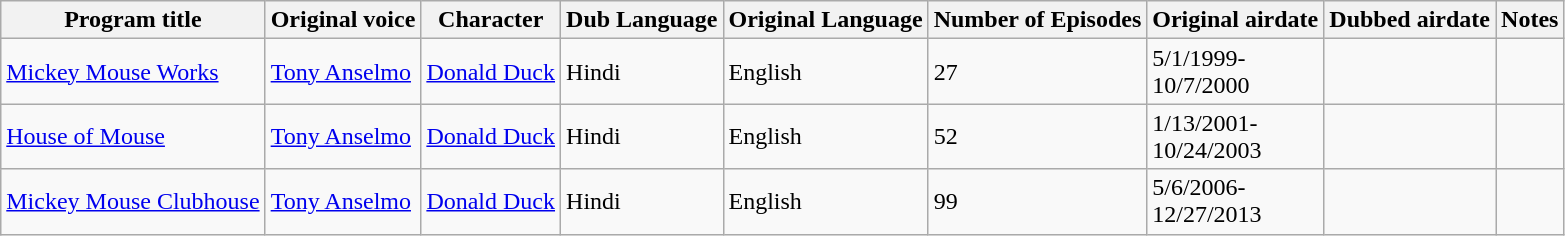<table class="wikitable">
<tr>
<th>Program title</th>
<th>Original voice</th>
<th>Character</th>
<th>Dub Language</th>
<th>Original Language</th>
<th>Number of Episodes</th>
<th>Original airdate</th>
<th>Dubbed airdate</th>
<th>Notes</th>
</tr>
<tr>
<td><a href='#'>Mickey Mouse Works</a></td>
<td><a href='#'>Tony Anselmo</a></td>
<td><a href='#'>Donald Duck</a></td>
<td>Hindi</td>
<td>English</td>
<td>27</td>
<td>5/1/1999-<br>10/7/2000</td>
<td></td>
<td></td>
</tr>
<tr>
<td><a href='#'>House of Mouse</a></td>
<td><a href='#'>Tony Anselmo</a></td>
<td><a href='#'>Donald Duck</a></td>
<td>Hindi</td>
<td>English</td>
<td>52</td>
<td>1/13/2001-<br>10/24/2003</td>
<td></td>
<td></td>
</tr>
<tr>
<td><a href='#'>Mickey Mouse Clubhouse</a></td>
<td><a href='#'>Tony Anselmo</a></td>
<td><a href='#'>Donald Duck</a></td>
<td>Hindi</td>
<td>English</td>
<td>99</td>
<td>5/6/2006-<br>12/27/2013</td>
<td></td>
<td></td>
</tr>
</table>
